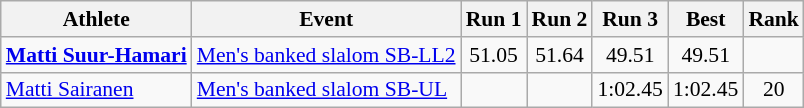<table class="wikitable" style="font-size:90%">
<tr>
<th>Athlete</th>
<th>Event</th>
<th>Run 1</th>
<th>Run 2</th>
<th>Run 3</th>
<th>Best</th>
<th>Rank</th>
</tr>
<tr align=center>
<td align="left"><strong><a href='#'>Matti Suur-Hamari</a></strong></td>
<td align=left><a href='#'>Men's banked slalom SB-LL2</a></td>
<td>51.05</td>
<td>51.64</td>
<td>49.51</td>
<td>49.51</td>
<td></td>
</tr>
<tr align=center>
<td align="left"><a href='#'>Matti Sairanen</a></td>
<td align="left"><a href='#'>Men's banked slalom SB-UL</a></td>
<td></td>
<td></td>
<td>1:02.45</td>
<td>1:02.45</td>
<td>20</td>
</tr>
</table>
